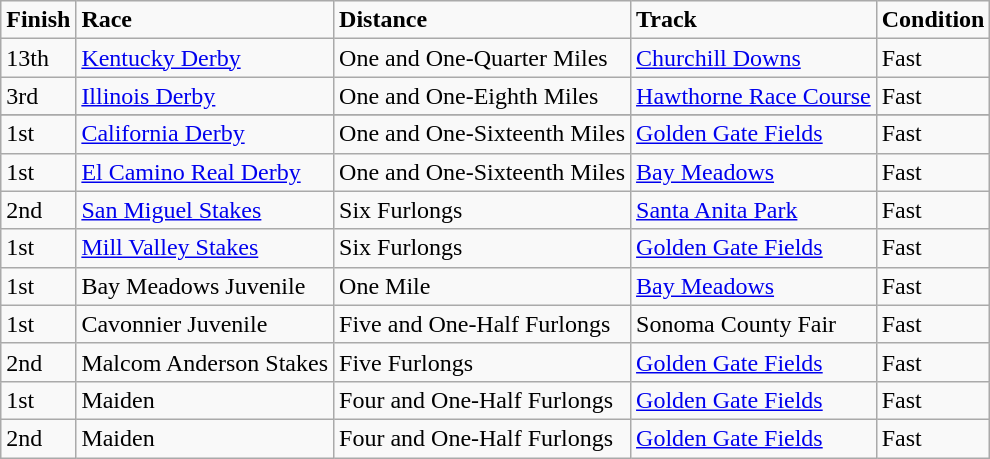<table class="wikitable">
<tr>
<td><strong>Finish</strong></td>
<td><strong>Race</strong></td>
<td><strong>Distance</strong></td>
<td><strong>Track</strong></td>
<td><strong>Condition</strong></td>
</tr>
<tr>
<td>13th</td>
<td><a href='#'>Kentucky Derby</a></td>
<td>One and One-Quarter Miles</td>
<td><a href='#'>Churchill Downs</a></td>
<td>Fast</td>
</tr>
<tr>
<td>3rd</td>
<td><a href='#'>Illinois Derby</a></td>
<td>One and One-Eighth Miles</td>
<td><a href='#'>Hawthorne Race Course</a></td>
<td>Fast</td>
</tr>
<tr>
</tr>
<tr>
<td>1st</td>
<td><a href='#'>California Derby</a></td>
<td>One and One-Sixteenth Miles</td>
<td><a href='#'>Golden Gate Fields</a></td>
<td>Fast</td>
</tr>
<tr>
<td>1st</td>
<td><a href='#'>El Camino Real Derby</a></td>
<td>One and One-Sixteenth Miles</td>
<td><a href='#'>Bay Meadows</a></td>
<td>Fast</td>
</tr>
<tr>
<td>2nd</td>
<td><a href='#'>San Miguel Stakes</a></td>
<td>Six Furlongs</td>
<td><a href='#'>Santa Anita Park</a></td>
<td>Fast</td>
</tr>
<tr>
<td>1st</td>
<td><a href='#'>Mill Valley Stakes</a></td>
<td>Six Furlongs</td>
<td><a href='#'>Golden Gate Fields</a></td>
<td>Fast</td>
</tr>
<tr>
<td>1st</td>
<td>Bay Meadows Juvenile</td>
<td>One Mile</td>
<td><a href='#'>Bay Meadows</a></td>
<td>Fast</td>
</tr>
<tr>
<td>1st</td>
<td>Cavonnier Juvenile</td>
<td>Five and One-Half Furlongs</td>
<td>Sonoma County Fair</td>
<td>Fast</td>
</tr>
<tr>
<td>2nd</td>
<td>Malcom Anderson Stakes</td>
<td>Five Furlongs</td>
<td><a href='#'>Golden Gate Fields</a></td>
<td>Fast</td>
</tr>
<tr>
<td>1st</td>
<td>Maiden</td>
<td>Four and One-Half Furlongs</td>
<td><a href='#'>Golden Gate Fields</a></td>
<td>Fast</td>
</tr>
<tr>
<td>2nd</td>
<td>Maiden</td>
<td>Four and One-Half Furlongs</td>
<td><a href='#'>Golden Gate Fields</a></td>
<td>Fast</td>
</tr>
</table>
